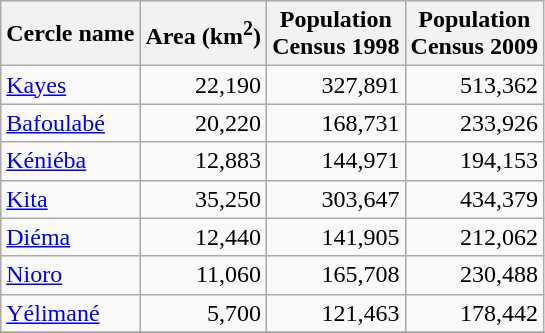<table class="sortable wikitable">
<tr>
<th>Cercle name</th>
<th>Area (km<sup>2</sup>)</th>
<th>Population<br>Census 1998</th>
<th>Population<br>Census 2009</th>
</tr>
<tr>
<td><a href='#'>Kayes</a></td>
<td align="right">22,190</td>
<td align="right">327,891</td>
<td align="right">513,362</td>
</tr>
<tr>
<td><a href='#'>Bafoulabé</a></td>
<td align="right">20,220</td>
<td align="right">168,731</td>
<td align="right">233,926</td>
</tr>
<tr>
<td><a href='#'>Kéniéba</a></td>
<td align="right">12,883</td>
<td align="right">144,971</td>
<td align="right">194,153</td>
</tr>
<tr>
<td><a href='#'>Kita</a></td>
<td align="right">35,250</td>
<td align="right">303,647</td>
<td align="right">434,379</td>
</tr>
<tr>
<td><a href='#'>Diéma</a></td>
<td align="right">12,440</td>
<td align="right">141,905</td>
<td align="right">212,062</td>
</tr>
<tr>
<td><a href='#'>Nioro</a></td>
<td align="right">11,060</td>
<td align="right">165,708</td>
<td align="right">230,488</td>
</tr>
<tr>
<td><a href='#'>Yélimané</a></td>
<td align="right">5,700</td>
<td align="right">121,463</td>
<td align="right">178,442</td>
</tr>
<tr>
</tr>
</table>
